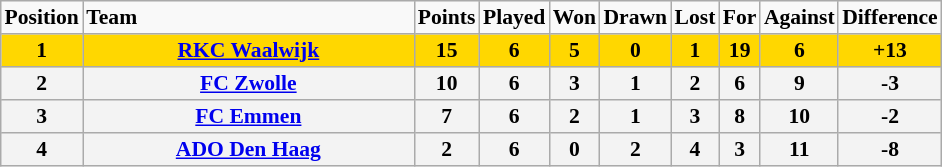<table border="2" cellpadding="2" cellspacing="0" style="margin: 0; background: #f9f9f9; border: 1px #aaa solid; border-collapse: collapse; font-size: 90%;">
<tr>
<th>Position</th>
<th align="left" style="width: 15em">Team</th>
<th>Points</th>
<th>Played</th>
<th>Won</th>
<th>Drawn</th>
<th>Lost</th>
<th>For</th>
<th>Against</th>
<th>Difference</th>
</tr>
<tr>
<th bgcolor="gold">1</th>
<th bgcolor="gold"><a href='#'>RKC Waalwijk</a></th>
<th bgcolor="gold">15</th>
<th bgcolor="gold">6</th>
<th bgcolor="gold">5</th>
<th bgcolor="gold">0</th>
<th bgcolor="gold">1</th>
<th bgcolor="gold">19</th>
<th bgcolor="gold">6</th>
<th bgcolor="gold">+13</th>
</tr>
<tr>
<th bgcolor="F3F3F3">2</th>
<th bgcolor="F3F3F3"><a href='#'>FC Zwolle</a></th>
<th bgcolor="F3F3F3">10</th>
<th bgcolor="F3F3F3">6</th>
<th bgcolor="F3F3F3">3</th>
<th bgcolor="F3F3F3">1</th>
<th bgcolor="F3F3F3">2</th>
<th bgcolor="F3F3F3">6</th>
<th bgcolor="F3F3F3">9</th>
<th bgcolor="F3F3F3">-3</th>
</tr>
<tr>
<th bgcolor="F3F3F3">3</th>
<th bgcolor="F3F3F3"><a href='#'>FC Emmen</a></th>
<th bgcolor="F3F3F3">7</th>
<th bgcolor="F3F3F3">6</th>
<th bgcolor="F3F3F3">2</th>
<th bgcolor="F3F3F3">1</th>
<th bgcolor="F3F3F3">3</th>
<th bgcolor="F3F3F3">8</th>
<th bgcolor="F3F3F3">10</th>
<th bgcolor="F3F3F3">-2</th>
</tr>
<tr>
<th bgcolor="F3F3F3">4</th>
<th bgcolor="F3F3F3"><a href='#'>ADO Den Haag</a></th>
<th bgcolor="F3F3F3">2</th>
<th bgcolor="F3F3F3">6</th>
<th bgcolor="F3F3F3">0</th>
<th bgcolor="F3F3F3">2</th>
<th bgcolor="F3F3F3">4</th>
<th bgcolor="F3F3F3">3</th>
<th bgcolor="F3F3F3">11</th>
<th bgcolor="F3F3F3">-8</th>
</tr>
</table>
